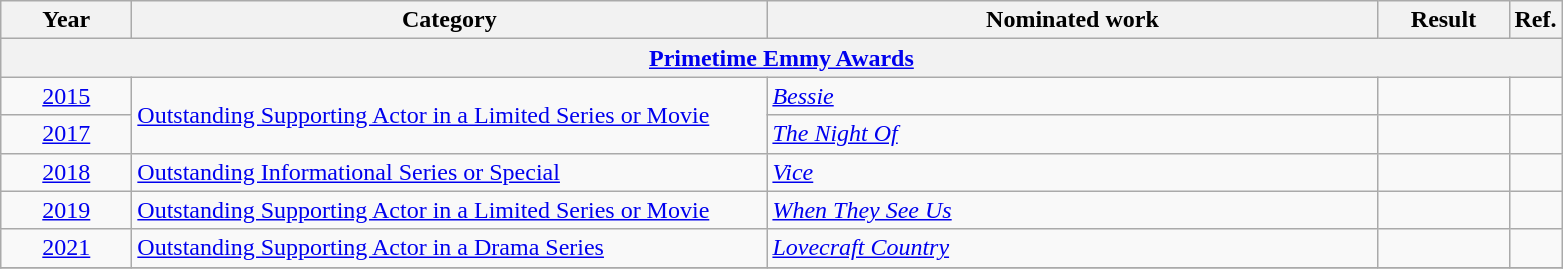<table class=wikitable>
<tr>
<th scope="col" style="width:5em;">Year</th>
<th scope="col" style="width:26em;">Category</th>
<th scope="col" style="width:25em;">Nominated work</th>
<th scope="col" style="width:5em;">Result</th>
<th>Ref.</th>
</tr>
<tr>
<th colspan=5><a href='#'>Primetime Emmy Awards</a></th>
</tr>
<tr>
<td style="text-align:center;"><a href='#'>2015</a></td>
<td rowspan=2><a href='#'>Outstanding Supporting Actor in a Limited Series or Movie</a></td>
<td><em><a href='#'>Bessie</a></em></td>
<td></td>
<td style="text-align:center;"></td>
</tr>
<tr>
<td style="text-align:center;"><a href='#'>2017</a></td>
<td><em><a href='#'>The Night Of</a></em></td>
<td></td>
<td style="text-align:center;"></td>
</tr>
<tr>
<td style="text-align:center;"><a href='#'>2018</a></td>
<td><a href='#'>Outstanding Informational Series or Special</a></td>
<td><em><a href='#'>Vice</a></em></td>
<td></td>
<td style="text-align:center;"></td>
</tr>
<tr>
<td style="text-align:center;"><a href='#'>2019</a></td>
<td><a href='#'>Outstanding Supporting Actor in a Limited Series or Movie</a></td>
<td><em><a href='#'>When They See Us</a></em></td>
<td></td>
<td style="text-align:center;"></td>
</tr>
<tr>
<td style="text-align:center;"><a href='#'>2021</a></td>
<td><a href='#'>Outstanding Supporting Actor in a Drama Series</a></td>
<td><em><a href='#'>Lovecraft Country</a></em></td>
<td></td>
<td style="text-align:center;"></td>
</tr>
<tr>
</tr>
</table>
